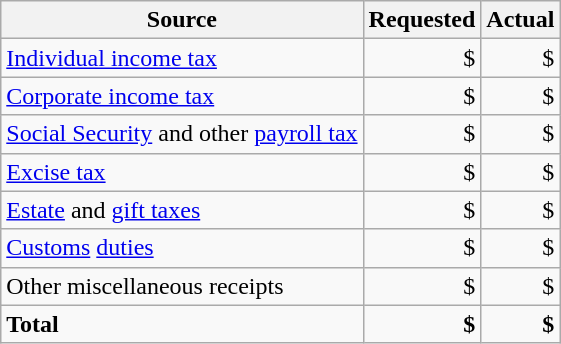<table class="wikitable sortable">
<tr>
<th>Source</th>
<th data-sort-type="currency">Requested </th>
<th data-sort-type="currency">Actual </th>
</tr>
<tr>
<td><a href='#'>Individual income tax</a></td>
<td style="text-align:right">$</td>
<td style="text-align:right">$</td>
</tr>
<tr>
<td><a href='#'>Corporate income tax</a></td>
<td style="text-align:right">$</td>
<td style="text-align:right">$</td>
</tr>
<tr>
<td><a href='#'>Social Security</a> and other <a href='#'>payroll tax</a></td>
<td style="text-align:right">$</td>
<td style="text-align:right">$</td>
</tr>
<tr>
<td><a href='#'>Excise tax</a></td>
<td style="text-align:right">$</td>
<td style="text-align:right">$</td>
</tr>
<tr>
<td><a href='#'>Estate</a> and <a href='#'>gift taxes</a></td>
<td style="text-align:right">$</td>
<td style="text-align:right">$</td>
</tr>
<tr>
<td><a href='#'>Customs</a> <a href='#'>duties</a></td>
<td style="text-align:right">$</td>
<td style="text-align:right">$</td>
</tr>
<tr>
<td>Other miscellaneous receipts</td>
<td style="text-align:right">$</td>
<td style="text-align:right">$</td>
</tr>
<tr class="sortbottom">
<td><strong>Total</strong></td>
<td style="text-align:right"><strong>$</strong></td>
<td style="text-align:right"><strong>$</strong></td>
</tr>
</table>
